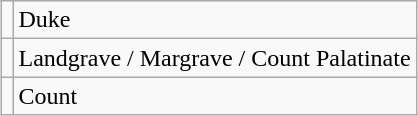<table class="wikitable" style="margin-left: auto; margin-right: auto;">
<tr>
<td></td>
<td>Duke</td>
</tr>
<tr>
<td></td>
<td>Landgrave / Margrave / Count Palatinate</td>
</tr>
<tr>
<td></td>
<td>Count</td>
</tr>
</table>
